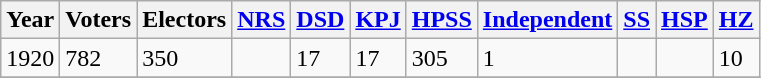<table class="wikitable sortable sticky-header">
<tr>
<th>Year</th>
<th>Voters</th>
<th>Electors</th>
<th><a href='#'>NRS</a></th>
<th><a href='#'>DSD</a></th>
<th><a href='#'>KPJ</a></th>
<th><a href='#'>HPSS</a></th>
<th><a href='#'>Independent</a></th>
<th><a href='#'>SS</a></th>
<th><a href='#'>HSP</a></th>
<th><a href='#'>HZ</a></th>
</tr>
<tr>
<td>1920</td>
<td>782</td>
<td>350</td>
<td></td>
<td>17</td>
<td>17</td>
<td>305</td>
<td>1</td>
<td></td>
<td></td>
<td>10</td>
</tr>
<tr>
</tr>
</table>
